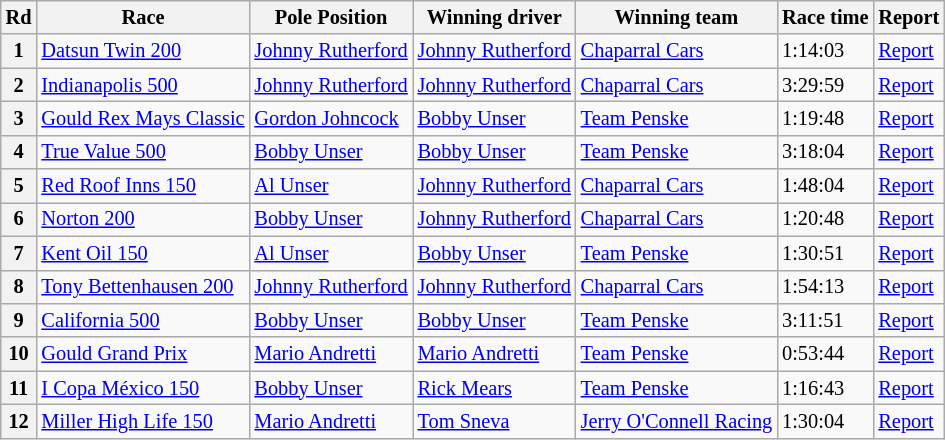<table class="wikitable" style="font-size: 85%;">
<tr>
<th>Rd</th>
<th>Race</th>
<th>Pole Position</th>
<th>Winning driver</th>
<th>Winning team</th>
<th>Race time</th>
<th>Report</th>
</tr>
<tr>
<th>1</th>
<td> <a href='#'>Datsun Twin 200</a></td>
<td> <a href='#'>Johnny Rutherford</a></td>
<td> <a href='#'>Johnny Rutherford</a></td>
<td><a href='#'>Chaparral Cars</a></td>
<td>1:14:03</td>
<td><a href='#'>Report</a></td>
</tr>
<tr>
<th>2</th>
<td> <a href='#'>Indianapolis 500</a></td>
<td> <a href='#'>Johnny Rutherford</a></td>
<td> <a href='#'>Johnny Rutherford</a></td>
<td><a href='#'>Chaparral Cars</a></td>
<td>3:29:59</td>
<td><a href='#'>Report</a></td>
</tr>
<tr>
<th>3</th>
<td> <a href='#'>Gould Rex Mays Classic</a></td>
<td> <a href='#'>Gordon Johncock</a></td>
<td> <a href='#'>Bobby Unser</a></td>
<td><a href='#'>Team Penske</a></td>
<td>1:19:48</td>
<td><a href='#'>Report</a></td>
</tr>
<tr>
<th>4</th>
<td> <a href='#'>True Value 500</a></td>
<td> <a href='#'>Bobby Unser</a></td>
<td> <a href='#'>Bobby Unser</a></td>
<td><a href='#'>Team Penske</a></td>
<td>3:18:04</td>
<td><a href='#'>Report</a></td>
</tr>
<tr>
<th>5</th>
<td> <a href='#'>Red Roof Inns 150</a></td>
<td> <a href='#'>Al Unser</a></td>
<td> <a href='#'>Johnny Rutherford</a></td>
<td><a href='#'>Chaparral Cars</a></td>
<td>1:48:04</td>
<td><a href='#'>Report</a></td>
</tr>
<tr>
<th>6</th>
<td> <a href='#'>Norton 200</a></td>
<td> <a href='#'>Bobby Unser</a></td>
<td> <a href='#'>Johnny Rutherford</a></td>
<td><a href='#'>Chaparral Cars</a></td>
<td>1:20:48</td>
<td><a href='#'>Report</a></td>
</tr>
<tr>
<th>7</th>
<td> <a href='#'>Kent Oil 150</a></td>
<td> <a href='#'>Al Unser</a></td>
<td> <a href='#'>Bobby Unser</a></td>
<td><a href='#'>Team Penske</a></td>
<td>1:30:51</td>
<td><a href='#'>Report</a></td>
</tr>
<tr>
<th>8</th>
<td> <a href='#'>Tony Bettenhausen 200</a></td>
<td> <a href='#'>Johnny Rutherford</a></td>
<td> <a href='#'>Johnny Rutherford</a></td>
<td><a href='#'>Chaparral Cars</a></td>
<td>1:54:13</td>
<td><a href='#'>Report</a></td>
</tr>
<tr>
<th>9</th>
<td> <a href='#'>California 500</a></td>
<td> <a href='#'>Bobby Unser</a></td>
<td> <a href='#'>Bobby Unser</a></td>
<td><a href='#'>Team Penske</a></td>
<td>3:11:51</td>
<td><a href='#'>Report</a></td>
</tr>
<tr>
<th>10</th>
<td> <a href='#'>Gould Grand Prix</a></td>
<td> <a href='#'>Mario Andretti</a></td>
<td> <a href='#'>Mario Andretti</a></td>
<td><a href='#'>Team Penske</a></td>
<td>0:53:44</td>
<td><a href='#'>Report</a></td>
</tr>
<tr>
<th>11</th>
<td> <a href='#'>I Copa México 150</a></td>
<td> <a href='#'>Bobby Unser</a></td>
<td> <a href='#'>Rick Mears</a></td>
<td><a href='#'>Team Penske</a></td>
<td>1:16:43</td>
<td><a href='#'>Report</a></td>
</tr>
<tr>
<th>12</th>
<td> <a href='#'>Miller High Life 150</a></td>
<td> <a href='#'>Mario Andretti</a></td>
<td> <a href='#'>Tom Sneva</a></td>
<td><a href='#'>Jerry O'Connell Racing</a></td>
<td>1:30:04</td>
<td><a href='#'>Report</a></td>
</tr>
</table>
